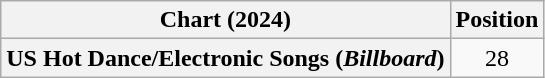<table class="wikitable plainrowheaders" style="text-align:center">
<tr>
<th scope="col">Chart (2024)</th>
<th scope="col">Position</th>
</tr>
<tr>
<th scope="row">US Hot Dance/Electronic Songs (<em>Billboard</em>)</th>
<td>28</td>
</tr>
</table>
